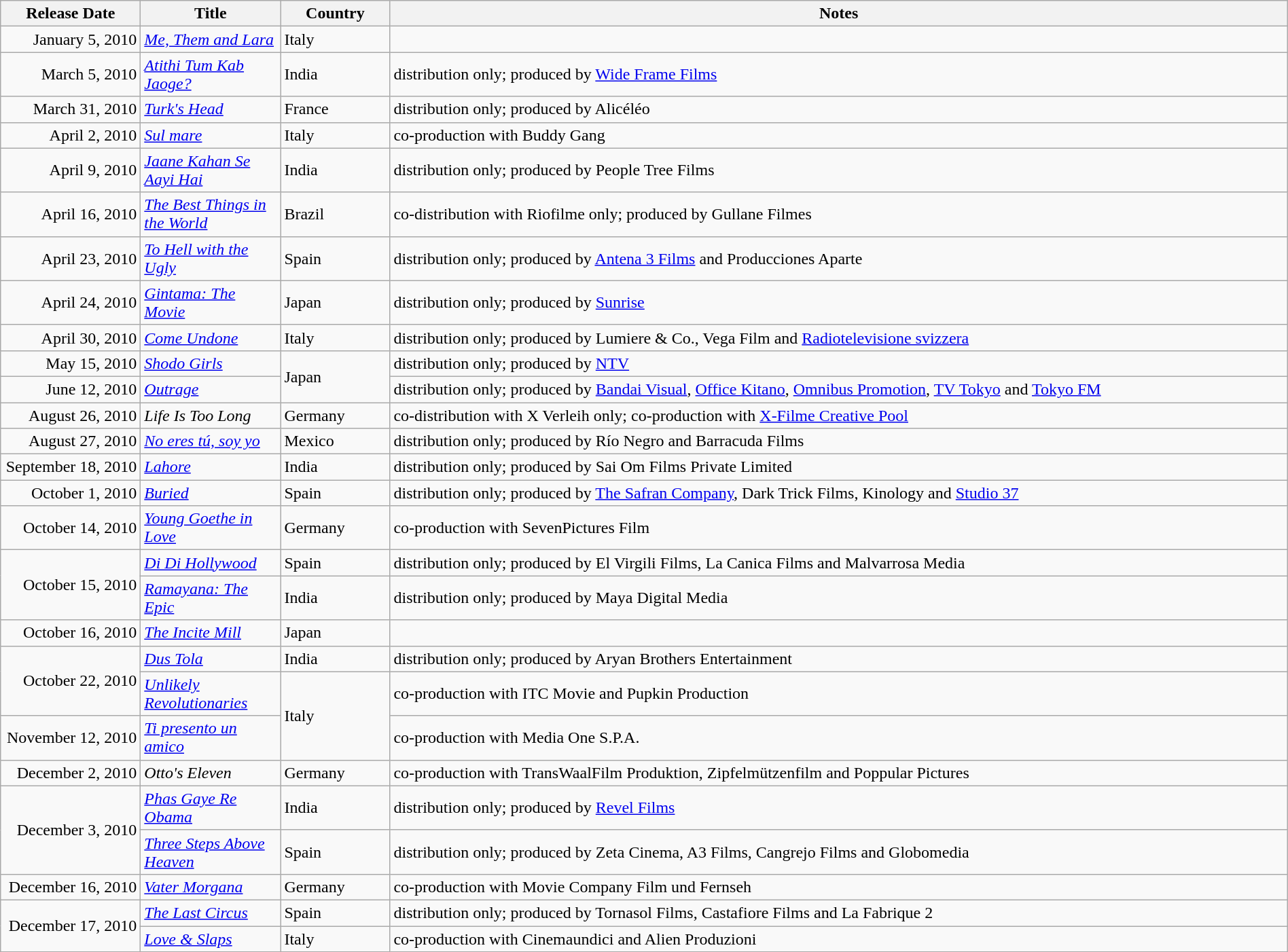<table class="wikitable sortable" style="width:100%;">
<tr>
<th scope="col" style=width:130px;">Release Date</th>
<th scope="col" style=width:130px;">Title</th>
<th scope="col" style=width:100px;">Country</th>
<th>Notes</th>
</tr>
<tr>
<td style="text-align:right;">January 5, 2010</td>
<td><em><a href='#'>Me, Them and Lara</a></em></td>
<td>Italy</td>
<td></td>
</tr>
<tr>
<td style="text-align:right;">March 5, 2010</td>
<td><em><a href='#'>Atithi Tum Kab Jaoge?</a></em></td>
<td>India</td>
<td>distribution only; produced by <a href='#'>Wide Frame Films</a></td>
</tr>
<tr>
<td style="text-align:right;">March 31, 2010</td>
<td><em> <a href='#'>Turk's Head</a></em></td>
<td>France</td>
<td>distribution only; produced by Alicéléo</td>
</tr>
<tr>
<td style="text-align:right;">April 2, 2010</td>
<td><em><a href='#'>Sul mare</a></em></td>
<td>Italy</td>
<td>co-production with Buddy Gang</td>
</tr>
<tr>
<td style="text-align:right;">April 9, 2010</td>
<td><em><a href='#'>Jaane Kahan Se Aayi Hai</a></em></td>
<td>India</td>
<td>distribution only; produced by People Tree Films</td>
</tr>
<tr>
<td style="text-align:right;">April 16, 2010</td>
<td><em><a href='#'>The Best Things in the World</a></em></td>
<td>Brazil</td>
<td>co-distribution with Riofilme only; produced by Gullane Filmes</td>
</tr>
<tr>
<td style="text-align:right;">April 23, 2010</td>
<td><em><a href='#'>To Hell with the Ugly</a></em></td>
<td>Spain</td>
<td>distribution only; produced by <a href='#'>Antena 3 Films</a> and Producciones Aparte</td>
</tr>
<tr>
<td style="text-align:right;">April 24, 2010</td>
<td><em><a href='#'>Gintama: The Movie</a></em></td>
<td>Japan</td>
<td>distribution only; produced by <a href='#'>Sunrise</a></td>
</tr>
<tr>
<td style="text-align:right;">April 30, 2010</td>
<td><em><a href='#'>Come Undone</a></em></td>
<td>Italy</td>
<td>distribution only; produced by Lumiere & Co., Vega Film and <a href='#'>Radiotelevisione svizzera</a></td>
</tr>
<tr>
<td style="text-align:right;">May 15, 2010</td>
<td><em><a href='#'>Shodo Girls</a></em></td>
<td rowspan="2">Japan</td>
<td>distribution only; produced by <a href='#'>NTV</a></td>
</tr>
<tr>
<td style="text-align:right;">June 12, 2010</td>
<td><em><a href='#'>Outrage</a></em></td>
<td>distribution only; produced by <a href='#'>Bandai Visual</a>, <a href='#'>Office Kitano</a>, <a href='#'>Omnibus Promotion</a>, <a href='#'>TV Tokyo</a> and <a href='#'>Tokyo FM</a></td>
</tr>
<tr>
<td style="text-align:right;">August 26, 2010</td>
<td><em>Life Is Too Long</em></td>
<td>Germany</td>
<td>co-distribution with X Verleih only; co-production with <a href='#'>X-Filme Creative Pool</a></td>
</tr>
<tr>
<td style="text-align:right;">August 27, 2010</td>
<td><em><a href='#'>No eres tú, soy yo</a></em></td>
<td>Mexico</td>
<td>distribution only; produced by Río Negro and Barracuda Films</td>
</tr>
<tr>
<td style="text-align:right;">September 18, 2010</td>
<td><em><a href='#'>Lahore</a></em></td>
<td>India</td>
<td>distribution only; produced by Sai Om Films Private Limited</td>
</tr>
<tr>
<td style="text-align:right;">October  1, 2010</td>
<td><em><a href='#'>Buried</a></em></td>
<td>Spain</td>
<td>distribution only; produced by <a href='#'>The Safran Company</a>, Dark Trick Films, Kinology and <a href='#'>Studio 37</a></td>
</tr>
<tr>
<td style="text-align:right;">October  14, 2010</td>
<td><em><a href='#'>Young Goethe in Love</a></em></td>
<td>Germany</td>
<td>co-production with SevenPictures Film</td>
</tr>
<tr>
<td style="text-align:right;" rowspan="2">October 15, 2010</td>
<td><em><a href='#'>Di Di Hollywood</a></em></td>
<td>Spain</td>
<td>distribution only; produced by El Virgili Films, La Canica Films and Malvarrosa Media</td>
</tr>
<tr>
<td><em><a href='#'>Ramayana: The Epic</a></em></td>
<td>India</td>
<td>distribution only; produced by Maya Digital Media</td>
</tr>
<tr>
<td style="text-align:right;">October 16, 2010</td>
<td><em><a href='#'>The Incite Mill</a></em></td>
<td>Japan</td>
<td></td>
</tr>
<tr>
<td style="text-align:right;" rowspan="2">October 22, 2010</td>
<td><em><a href='#'>Dus Tola</a></em></td>
<td>India</td>
<td>distribution only; produced by Aryan Brothers Entertainment</td>
</tr>
<tr>
<td><em><a href='#'>Unlikely Revolutionaries</a></em></td>
<td rowspan="2">Italy</td>
<td>co-production with ITC Movie and Pupkin Production</td>
</tr>
<tr>
<td style="text-align:right;">November 12, 2010</td>
<td><em><a href='#'>Ti presento un amico</a></em></td>
<td>co-production with Media One S.P.A.</td>
</tr>
<tr>
<td style="text-align:right;">December 2, 2010</td>
<td><em>Otto's Eleven</em></td>
<td>Germany</td>
<td>co-production with TransWaalFilm Produktion, Zipfelmützenfilm and Poppular Pictures</td>
</tr>
<tr>
<td style="text-align:right;" rowspan="2">December 3, 2010</td>
<td><em><a href='#'>Phas Gaye Re Obama</a></em></td>
<td>India</td>
<td>distribution only; produced by <a href='#'>Revel Films</a></td>
</tr>
<tr>
<td><em><a href='#'>Three Steps Above Heaven</a></em></td>
<td>Spain</td>
<td>distribution only; produced by Zeta Cinema, A3 Films, Cangrejo Films and Globomedia</td>
</tr>
<tr>
<td style="text-align:right;">December 16, 2010</td>
<td><em><a href='#'>Vater Morgana</a></em></td>
<td>Germany</td>
<td>co-production with Movie Company Film und Fernseh</td>
</tr>
<tr>
<td rowspan="2" style="text-align:right;">December 17, 2010</td>
<td><em><a href='#'>The Last Circus</a></em></td>
<td>Spain</td>
<td>distribution only; produced by Tornasol Films, Castafiore Films and La Fabrique 2</td>
</tr>
<tr>
<td><em><a href='#'>Love & Slaps</a></em></td>
<td>Italy</td>
<td>co-production with Cinemaundici and Alien Produzioni</td>
</tr>
</table>
